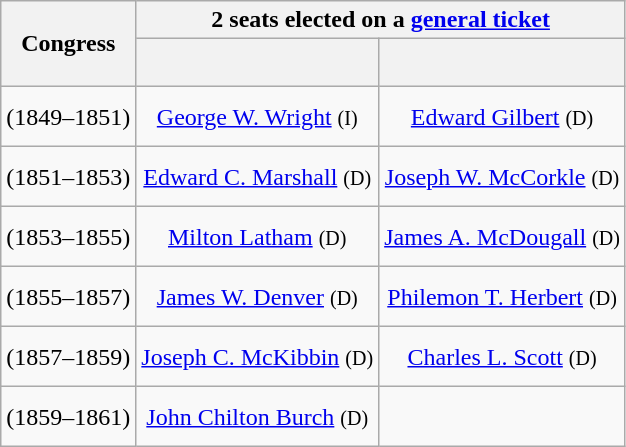<table class=wikitable style="text-align:center">
<tr>
<th rowspan=2>Congress</th>
<th colspan=2>2 seats elected on a <a href='#'>general ticket</a></th>
</tr>
<tr style="height:2em">
<th></th>
<th></th>
</tr>
<tr style="height:2.5em">
<td><strong></strong> (1849–1851)</td>
<td><a href='#'>George W. Wright</a> <small>(I)</small></td>
<td><a href='#'>Edward Gilbert</a> <small>(D)</small></td>
</tr>
<tr style="height:2.5em">
<td><strong></strong> (1851–1853)</td>
<td><a href='#'>Edward C. Marshall</a> <small>(D)</small></td>
<td><a href='#'>Joseph W. McCorkle</a> <small>(D)</small></td>
</tr>
<tr style="height:2.5em">
<td><strong></strong> (1853–1855)</td>
<td><a href='#'>Milton Latham</a> <small>(D)</small></td>
<td><a href='#'>James A. McDougall</a> <small>(D)</small></td>
</tr>
<tr style="height:2.5em">
<td><strong></strong> (1855–1857)</td>
<td><a href='#'>James W. Denver</a> <small>(D)</small></td>
<td><a href='#'>Philemon T. Herbert</a> <small>(D)</small></td>
</tr>
<tr style="height:2.5em">
<td><strong></strong> (1857–1859)</td>
<td><a href='#'>Joseph C. McKibbin</a> <small>(D)</small></td>
<td><a href='#'>Charles L. Scott</a> <small>(D)</small></td>
</tr>
<tr style="height:2.5em">
<td><strong></strong> (1859–1861)</td>
<td><a href='#'>John Chilton Burch</a> <small>(D)</small></td>
</tr>
</table>
